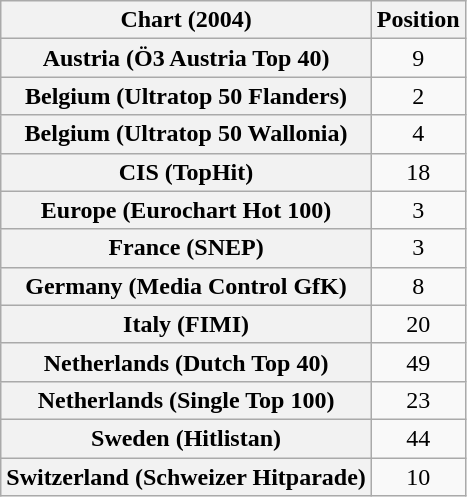<table class="wikitable sortable plainrowheaders" style="text-align:center">
<tr>
<th>Chart (2004)</th>
<th>Position</th>
</tr>
<tr>
<th scope="row">Austria (Ö3 Austria Top 40)</th>
<td>9</td>
</tr>
<tr>
<th scope="row">Belgium (Ultratop 50 Flanders)</th>
<td>2</td>
</tr>
<tr>
<th scope="row">Belgium (Ultratop 50 Wallonia)</th>
<td>4</td>
</tr>
<tr>
<th scope="row">CIS (TopHit)</th>
<td>18</td>
</tr>
<tr>
<th scope="row">Europe (Eurochart Hot 100)</th>
<td>3</td>
</tr>
<tr>
<th scope="row">France (SNEP)</th>
<td>3</td>
</tr>
<tr>
<th scope="row">Germany (Media Control GfK)</th>
<td>8</td>
</tr>
<tr>
<th scope="row">Italy (FIMI)</th>
<td>20</td>
</tr>
<tr>
<th scope="row">Netherlands (Dutch Top 40)</th>
<td>49</td>
</tr>
<tr>
<th scope="row">Netherlands (Single Top 100)</th>
<td>23</td>
</tr>
<tr>
<th scope="row">Sweden (Hitlistan)</th>
<td>44</td>
</tr>
<tr>
<th scope="row">Switzerland (Schweizer Hitparade)</th>
<td>10</td>
</tr>
</table>
